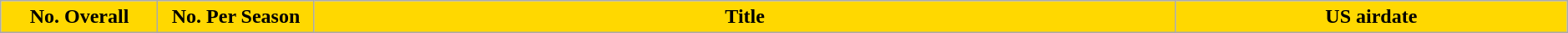<table class="wikitable plainrowheaders" style="width:99%; margin:auto;">
<tr>
<th style="background: #FFD800" width="10%">No. Overall</th>
<th style="background: #FFD800" width="10%">No. Per Season</th>
<th style="background: #FFD800" width="55%">Title</th>
<th style="background: #FFD800" width="25%">US airdate <br>








</th>
</tr>
</table>
